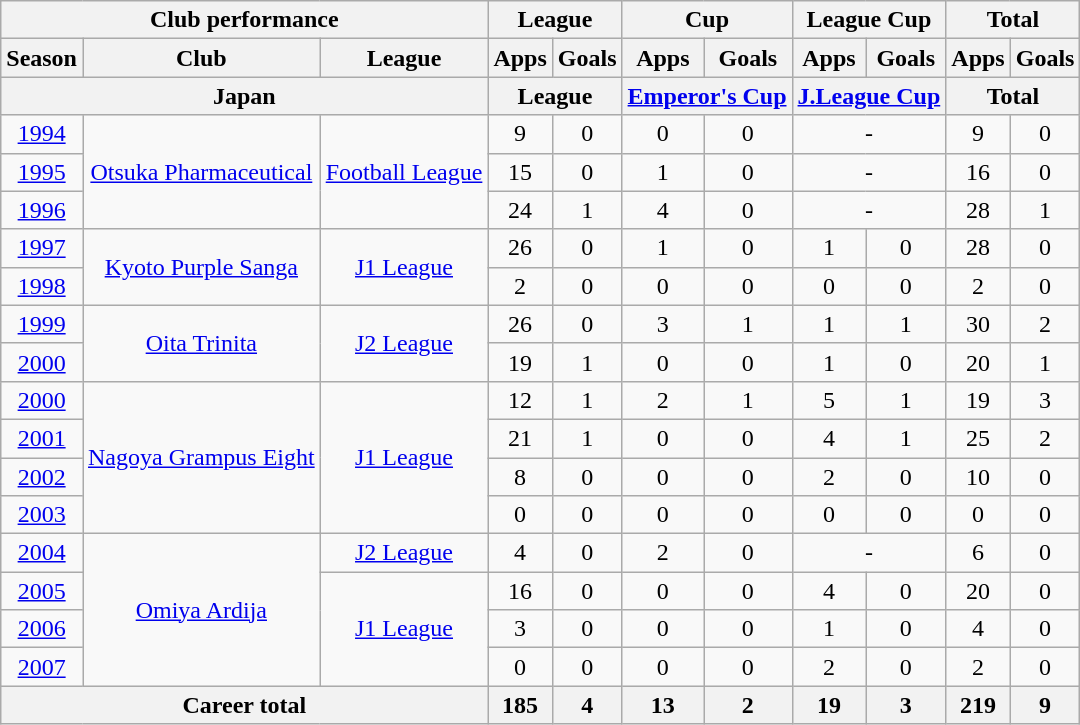<table class="wikitable" style="text-align:center">
<tr>
<th colspan=3>Club performance</th>
<th colspan=2>League</th>
<th colspan=2>Cup</th>
<th colspan=2>League Cup</th>
<th colspan=2>Total</th>
</tr>
<tr>
<th>Season</th>
<th>Club</th>
<th>League</th>
<th>Apps</th>
<th>Goals</th>
<th>Apps</th>
<th>Goals</th>
<th>Apps</th>
<th>Goals</th>
<th>Apps</th>
<th>Goals</th>
</tr>
<tr>
<th colspan=3>Japan</th>
<th colspan=2>League</th>
<th colspan=2><a href='#'>Emperor's Cup</a></th>
<th colspan=2><a href='#'>J.League Cup</a></th>
<th colspan=2>Total</th>
</tr>
<tr>
<td><a href='#'>1994</a></td>
<td rowspan=3><a href='#'>Otsuka Pharmaceutical</a></td>
<td rowspan=3><a href='#'>Football League</a></td>
<td>9</td>
<td>0</td>
<td>0</td>
<td>0</td>
<td colspan=2>-</td>
<td>9</td>
<td>0</td>
</tr>
<tr>
<td><a href='#'>1995</a></td>
<td>15</td>
<td>0</td>
<td>1</td>
<td>0</td>
<td colspan=2>-</td>
<td>16</td>
<td>0</td>
</tr>
<tr>
<td><a href='#'>1996</a></td>
<td>24</td>
<td>1</td>
<td>4</td>
<td>0</td>
<td colspan=2>-</td>
<td>28</td>
<td>1</td>
</tr>
<tr>
<td><a href='#'>1997</a></td>
<td rowspan=2><a href='#'>Kyoto Purple Sanga</a></td>
<td rowspan=2><a href='#'>J1 League</a></td>
<td>26</td>
<td>0</td>
<td>1</td>
<td>0</td>
<td>1</td>
<td>0</td>
<td>28</td>
<td>0</td>
</tr>
<tr>
<td><a href='#'>1998</a></td>
<td>2</td>
<td>0</td>
<td>0</td>
<td>0</td>
<td>0</td>
<td>0</td>
<td>2</td>
<td>0</td>
</tr>
<tr>
<td><a href='#'>1999</a></td>
<td rowspan=2><a href='#'>Oita Trinita</a></td>
<td rowspan=2><a href='#'>J2 League</a></td>
<td>26</td>
<td>0</td>
<td>3</td>
<td>1</td>
<td>1</td>
<td>1</td>
<td>30</td>
<td>2</td>
</tr>
<tr>
<td><a href='#'>2000</a></td>
<td>19</td>
<td>1</td>
<td>0</td>
<td>0</td>
<td>1</td>
<td>0</td>
<td>20</td>
<td>1</td>
</tr>
<tr>
<td><a href='#'>2000</a></td>
<td rowspan=4><a href='#'>Nagoya Grampus Eight</a></td>
<td rowspan=4><a href='#'>J1 League</a></td>
<td>12</td>
<td>1</td>
<td>2</td>
<td>1</td>
<td>5</td>
<td>1</td>
<td>19</td>
<td>3</td>
</tr>
<tr>
<td><a href='#'>2001</a></td>
<td>21</td>
<td>1</td>
<td>0</td>
<td>0</td>
<td>4</td>
<td>1</td>
<td>25</td>
<td>2</td>
</tr>
<tr>
<td><a href='#'>2002</a></td>
<td>8</td>
<td>0</td>
<td>0</td>
<td>0</td>
<td>2</td>
<td>0</td>
<td>10</td>
<td>0</td>
</tr>
<tr>
<td><a href='#'>2003</a></td>
<td>0</td>
<td>0</td>
<td>0</td>
<td>0</td>
<td>0</td>
<td>0</td>
<td>0</td>
<td>0</td>
</tr>
<tr>
<td><a href='#'>2004</a></td>
<td rowspan=4><a href='#'>Omiya Ardija</a></td>
<td><a href='#'>J2 League</a></td>
<td>4</td>
<td>0</td>
<td>2</td>
<td>0</td>
<td colspan=2>-</td>
<td>6</td>
<td>0</td>
</tr>
<tr>
<td><a href='#'>2005</a></td>
<td rowspan=3><a href='#'>J1 League</a></td>
<td>16</td>
<td>0</td>
<td>0</td>
<td>0</td>
<td>4</td>
<td>0</td>
<td>20</td>
<td>0</td>
</tr>
<tr>
<td><a href='#'>2006</a></td>
<td>3</td>
<td>0</td>
<td>0</td>
<td>0</td>
<td>1</td>
<td>0</td>
<td>4</td>
<td>0</td>
</tr>
<tr>
<td><a href='#'>2007</a></td>
<td>0</td>
<td>0</td>
<td>0</td>
<td>0</td>
<td>2</td>
<td>0</td>
<td>2</td>
<td>0</td>
</tr>
<tr>
<th colspan=3>Career total</th>
<th>185</th>
<th>4</th>
<th>13</th>
<th>2</th>
<th>19</th>
<th>3</th>
<th>219</th>
<th>9</th>
</tr>
</table>
